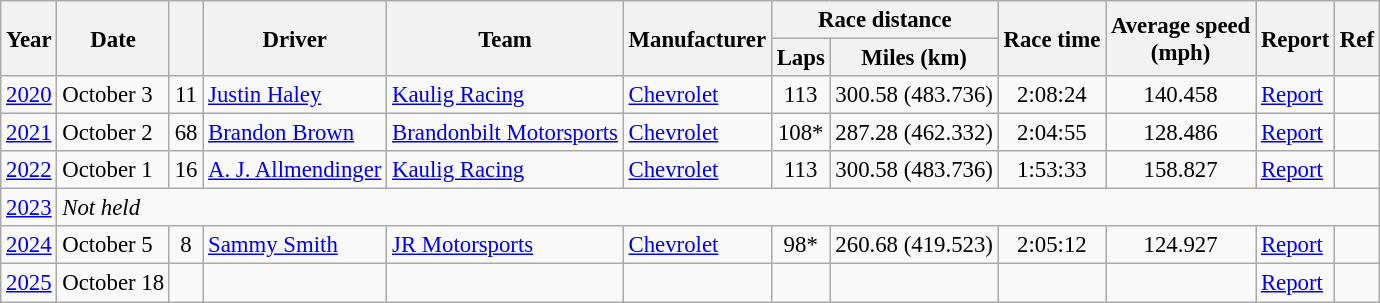<table class="wikitable" style="font-size: 95%;">
<tr>
<th rowspan=2>Year</th>
<th rowspan=2>Date</th>
<th rowspan=2></th>
<th rowspan=2>Driver</th>
<th rowspan=2>Team</th>
<th rowspan=2>Manufacturer</th>
<th colspan=2>Race distance</th>
<th rowspan=2>Race time</th>
<th rowspan=2>Average speed<br>(mph)</th>
<th rowspan=2>Report</th>
<th rowspan=2>Ref</th>
</tr>
<tr>
<th>Laps</th>
<th>Miles (km)</th>
</tr>
<tr>
<td><a href='#'>2020</a></td>
<td>October 3</td>
<td align=center>11</td>
<td><a href='#'>Justin Haley</a></td>
<td><a href='#'>Kaulig Racing</a></td>
<td><a href='#'>Chevrolet</a></td>
<td align=center>113</td>
<td align=center>300.58 (483.736)</td>
<td align=center>2:08:24</td>
<td align=center>140.458</td>
<td><a href='#'>Report</a></td>
<td align=center></td>
</tr>
<tr>
<td><a href='#'>2021</a></td>
<td>October 2</td>
<td align=center>68</td>
<td><a href='#'>Brandon Brown</a></td>
<td><a href='#'>Brandonbilt Motorsports</a></td>
<td><a href='#'>Chevrolet</a></td>
<td align=center>108*</td>
<td align=center>287.28 (462.332)</td>
<td align=center>2:04:55</td>
<td align=center>128.486</td>
<td><a href='#'>Report</a></td>
<td align=center></td>
</tr>
<tr>
<td><a href='#'>2022</a></td>
<td>October 1</td>
<td align="center">16</td>
<td><a href='#'>A. J. Allmendinger</a></td>
<td><a href='#'>Kaulig Racing</a></td>
<td><a href='#'>Chevrolet</a></td>
<td align=center>113</td>
<td align=center>300.58 (483.736)</td>
<td align="center">1:53:33</td>
<td align="center">158.827</td>
<td><a href='#'>Report</a></td>
<td align=center></td>
</tr>
<tr>
<td><a href='#'>2023</a></td>
<td colspan="11" style"text-align:center;"><em>Not held</em></td>
</tr>
<tr>
<td><a href='#'>2024</a></td>
<td>October 5</td>
<td align="center">8</td>
<td><a href='#'>Sammy Smith</a></td>
<td><a href='#'>JR Motorsports</a></td>
<td><a href='#'>Chevrolet</a></td>
<td align="center">98*</td>
<td align="center">260.68 (419.523)</td>
<td align="center">2:05:12</td>
<td align="center">124.927</td>
<td><a href='#'>Report</a></td>
<td align="center"></td>
</tr>
<tr>
<td><a href='#'>2025</a></td>
<td>October 18</td>
<td align="center"></td>
<td></td>
<td></td>
<td></td>
<td align="center"></td>
<td align="center"></td>
<td align="center"></td>
<td align="center"></td>
<td><a href='#'>Report</a></td>
<td align="center"></td>
</tr>
</table>
